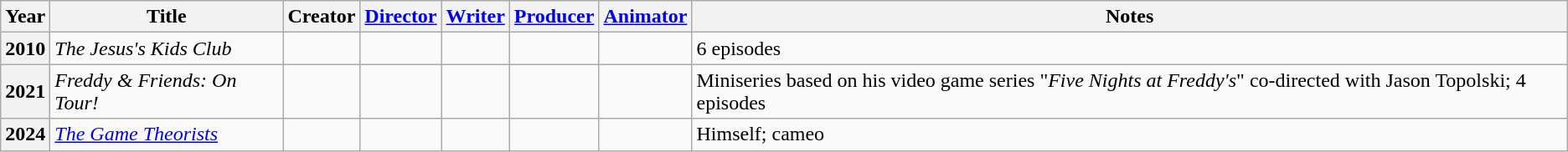<table class="wikitable sortable">
<tr>
<th scope="col">Year</th>
<th scope="col">Title</th>
<th>Creator</th>
<th><a href='#'>Director</a></th>
<th><a href='#'>Writer</a></th>
<th><a href='#'>Producer</a></th>
<th><a href='#'>Animator</a></th>
<th>Notes</th>
</tr>
<tr>
<th scope="row">2010</th>
<td><em>The Jesus's Kids Club</em></td>
<td></td>
<td></td>
<td></td>
<td></td>
<td></td>
<td>6 episodes</td>
</tr>
<tr>
<th scope="row">2021</th>
<td><em>Freddy & Friends: On Tour!</em></td>
<td></td>
<td></td>
<td></td>
<td></td>
<td></td>
<td>Miniseries based on his video game series "<em>Five Nights at Freddy's</em>" co-directed with Jason Topolski; 4 episodes</td>
</tr>
<tr>
<th scope="row">2024</th>
<td><em><a href='#'>The Game Theorists</a></em></td>
<td></td>
<td></td>
<td></td>
<td></td>
<td></td>
<td>Himself; cameo</td>
</tr>
</table>
